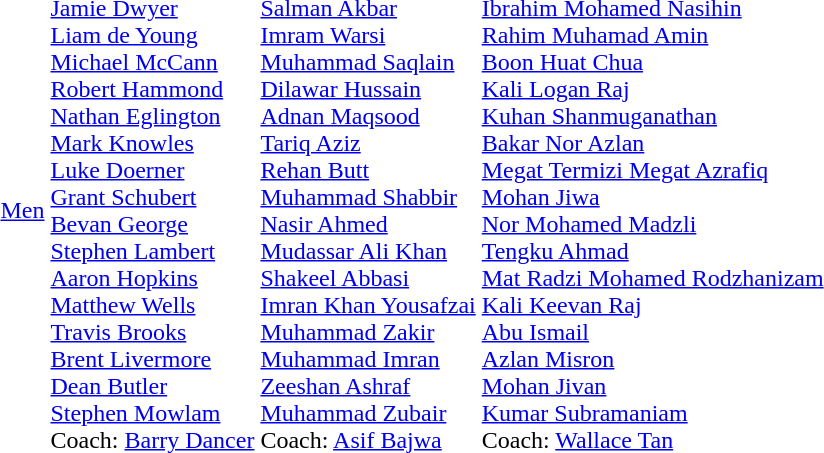<table>
<tr>
<td><a href='#'>Men</a></td>
<td><br><a href='#'>Jamie Dwyer</a><br><a href='#'>Liam de Young</a><br><a href='#'>Michael McCann</a><br><a href='#'>Robert Hammond</a><br><a href='#'>Nathan Eglington</a><br><a href='#'>Mark Knowles</a><br><a href='#'>Luke Doerner</a><br><a href='#'>Grant Schubert</a><br><a href='#'>Bevan George</a><br><a href='#'>Stephen Lambert</a><br><a href='#'>Aaron Hopkins</a><br><a href='#'>Matthew Wells</a><br><a href='#'>Travis Brooks</a><br><a href='#'>Brent Livermore</a><br><a href='#'>Dean Butler</a><br><a href='#'>Stephen Mowlam</a><br>Coach: <a href='#'>Barry Dancer</a></td>
<td><br><a href='#'>Salman Akbar</a><br><a href='#'>Imram Warsi</a><br><a href='#'>Muhammad Saqlain</a><br><a href='#'>Dilawar Hussain</a><br><a href='#'>Adnan Maqsood</a><br><a href='#'>Tariq Aziz</a><br><a href='#'>Rehan Butt</a><br><a href='#'>Muhammad Shabbir</a><br><a href='#'>Nasir Ahmed</a><br><a href='#'>Mudassar Ali Khan</a><br><a href='#'>Shakeel Abbasi</a><br><a href='#'>Imran Khan Yousafzai</a><br><a href='#'>Muhammad Zakir</a><br><a href='#'>Muhammad Imran</a><br><a href='#'>Zeeshan Ashraf</a><br><a href='#'>Muhammad Zubair</a><br>Coach: <a href='#'>Asif Bajwa</a></td>
<td><br><a href='#'>Ibrahim Mohamed Nasihin</a><br><a href='#'>Rahim Muhamad Amin</a><br><a href='#'>Boon Huat Chua</a><br><a href='#'>Kali Logan Raj</a><br><a href='#'>Kuhan Shanmuganathan</a><br><a href='#'>Bakar Nor Azlan</a><br><a href='#'>Megat Termizi Megat Azrafiq</a><br><a href='#'>Mohan Jiwa</a><br><a href='#'>Nor Mohamed Madzli</a><br><a href='#'>Tengku Ahmad</a><br><a href='#'>Mat Radzi Mohamed Rodzhanizam</a><br><a href='#'>Kali Keevan Raj</a><br><a href='#'>Abu Ismail</a><br><a href='#'>Azlan Misron</a><br><a href='#'>Mohan Jivan</a><br><a href='#'>Kumar Subramaniam</a><br>Coach: <a href='#'>Wallace Tan</a></td>
</tr>
</table>
